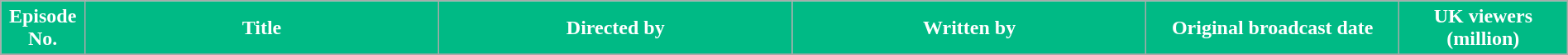<table class="wikitable plainrowheaders" style="width: 100%; margin-right: 0;">
<tr>
<th style="background:#00BA85; color:#fff; width:5%">Episode<br>No.</th>
<th style="background:#00BA85; color:#fff; width:21%">Title</th>
<th style="background:#00BA85; color:#fff; width:21%">Directed by</th>
<th style="background:#00BA85; color:#fff; width:21%">Written by</th>
<th style="background:#00BA85; color:#fff; width:15%">Original broadcast date</th>
<th style="background:#00BA85; color:#fff; width:10%">UK viewers<br>(million)</th>
</tr>
<tr>
</tr>
</table>
